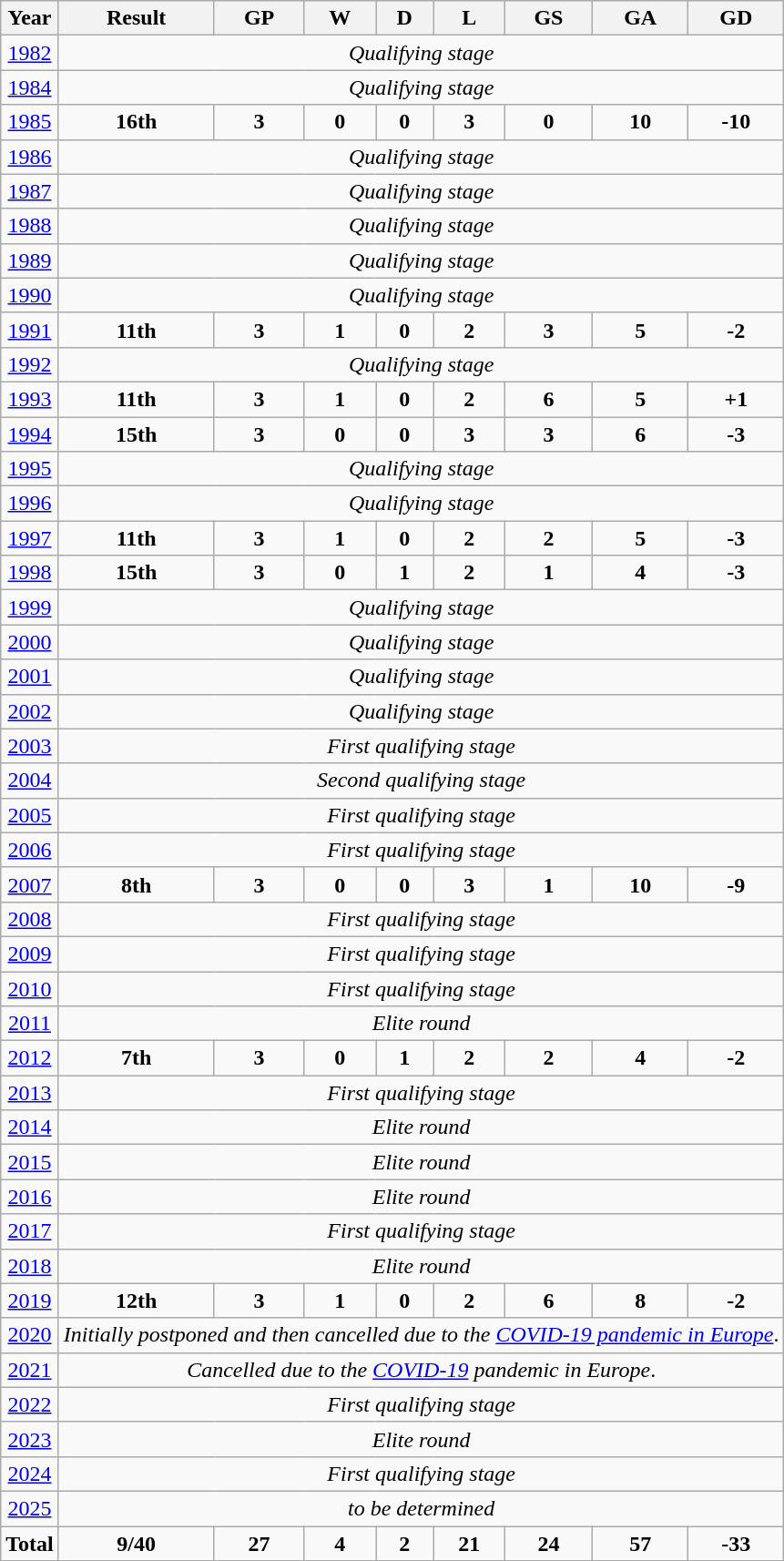<table class="wikitable" style="text-align: center;">
<tr>
<th>Year</th>
<th>Result</th>
<th>GP</th>
<th>W</th>
<th>D</th>
<th>L</th>
<th>GS</th>
<th>GA</th>
<th>GD</th>
</tr>
<tr>
<td> <a href='#'>1982</a></td>
<td colspan="8"><em>Qualifying stage</em></td>
</tr>
<tr>
<td> <a href='#'>1984</a></td>
<td colspan="8"><em>Qualifying stage</em></td>
</tr>
<tr>
<td> <a href='#'>1985</a></td>
<td><strong>16th</strong></td>
<td><strong>3</strong></td>
<td><strong>0</strong></td>
<td><strong>0</strong></td>
<td><strong>3</strong></td>
<td><strong>0</strong></td>
<td><strong>10</strong></td>
<td><strong>-10</strong></td>
</tr>
<tr>
<td> <a href='#'>1986</a></td>
<td colspan="8"><em>Qualifying stage</em></td>
</tr>
<tr>
<td> <a href='#'>1987</a></td>
<td colspan="8"><em>Qualifying stage</em></td>
</tr>
<tr>
<td> <a href='#'>1988</a></td>
<td colspan="8"><em>Qualifying stage</em></td>
</tr>
<tr>
<td> <a href='#'>1989</a></td>
<td colspan="8"><em>Qualifying stage</em></td>
</tr>
<tr>
<td> <a href='#'>1990</a></td>
<td colspan="8"><em>Qualifying stage</em></td>
</tr>
<tr>
<td> <a href='#'>1991</a></td>
<td><strong>11th</strong></td>
<td><strong>3</strong></td>
<td><strong>1</strong></td>
<td><strong>0</strong></td>
<td><strong>2</strong></td>
<td><strong>3</strong></td>
<td><strong>5</strong></td>
<td><strong>-2</strong></td>
</tr>
<tr>
<td> <a href='#'>1992</a></td>
<td colspan="8"><em>Qualifying stage</em></td>
</tr>
<tr>
<td> <a href='#'>1993</a></td>
<td><strong>11th</strong></td>
<td><strong>3</strong></td>
<td><strong>1</strong></td>
<td><strong>0</strong></td>
<td><strong>2</strong></td>
<td><strong>6</strong></td>
<td><strong>5</strong></td>
<td><strong>+1</strong></td>
</tr>
<tr>
<td> <a href='#'>1994</a></td>
<td><strong>15th</strong></td>
<td><strong>3</strong></td>
<td><strong>0</strong></td>
<td><strong>0</strong></td>
<td><strong>3</strong></td>
<td><strong>3</strong></td>
<td><strong>6</strong></td>
<td><strong>-3</strong></td>
</tr>
<tr>
<td> <a href='#'>1995</a></td>
<td colspan="8"><em>Qualifying stage</em></td>
</tr>
<tr>
<td> <a href='#'>1996</a></td>
<td colspan="8"><em>Qualifying stage</em></td>
</tr>
<tr>
<td> <a href='#'>1997</a></td>
<td><strong>11th</strong></td>
<td><strong>3</strong></td>
<td><strong>1</strong></td>
<td><strong>0</strong></td>
<td><strong>2</strong></td>
<td><strong>2</strong></td>
<td><strong>5</strong></td>
<td><strong>-3</strong></td>
</tr>
<tr>
<td> <a href='#'>1998</a></td>
<td><strong>15th</strong></td>
<td><strong>3</strong></td>
<td><strong>0</strong></td>
<td><strong>1</strong></td>
<td><strong>2</strong></td>
<td><strong>1</strong></td>
<td><strong>4</strong></td>
<td><strong>-3</strong></td>
</tr>
<tr>
<td> <a href='#'>1999</a></td>
<td colspan="8"><em>Qualifying stage</em></td>
</tr>
<tr>
<td> <a href='#'>2000</a></td>
<td colspan="8"><em>Qualifying stage</em></td>
</tr>
<tr>
<td> <a href='#'>2001</a></td>
<td colspan="8"><em>Qualifying stage</em></td>
</tr>
<tr>
<td> <a href='#'>2002</a></td>
<td colspan="8"><em>Qualifying stage</em></td>
</tr>
<tr>
<td> <a href='#'>2003</a></td>
<td colspan="8"><em>First qualifying stage</em></td>
</tr>
<tr>
<td> <a href='#'>2004</a></td>
<td colspan="8"><em>Second qualifying stage</em></td>
</tr>
<tr>
<td> <a href='#'>2005</a></td>
<td colspan="8"><em>First qualifying stage</em></td>
</tr>
<tr>
<td> <a href='#'>2006</a></td>
<td colspan="8"><em>First qualifying stage</em></td>
</tr>
<tr>
<td> <a href='#'>2007</a></td>
<td><strong>8th</strong></td>
<td><strong>3</strong></td>
<td><strong>0</strong></td>
<td><strong>0</strong></td>
<td><strong>3</strong></td>
<td><strong>1</strong></td>
<td><strong>10</strong></td>
<td><strong>-9</strong></td>
</tr>
<tr>
<td> <a href='#'>2008</a></td>
<td colspan="8"><em>First qualifying stage</em></td>
</tr>
<tr>
<td> <a href='#'>2009</a></td>
<td colspan="8"><em>First qualifying stage</em></td>
</tr>
<tr>
<td> <a href='#'>2010</a></td>
<td colspan="8"><em>First qualifying stage</em></td>
</tr>
<tr>
<td> <a href='#'>2011</a></td>
<td colspan="8"><em>Elite round</em></td>
</tr>
<tr>
<td> <a href='#'>2012</a></td>
<td><strong>7th</strong></td>
<td><strong>3</strong></td>
<td><strong>0</strong></td>
<td><strong>1</strong></td>
<td><strong>2</strong></td>
<td><strong>2</strong></td>
<td><strong>4</strong></td>
<td><strong>-2</strong></td>
</tr>
<tr>
<td> <a href='#'>2013</a></td>
<td colspan="8"><em>First qualifying stage</em></td>
</tr>
<tr>
<td> <a href='#'>2014</a></td>
<td colspan="8"><em>Elite round</em></td>
</tr>
<tr>
<td> <a href='#'>2015</a></td>
<td colspan="8"><em>Elite round</em></td>
</tr>
<tr>
<td> <a href='#'>2016</a></td>
<td colspan="8"><em>Elite round</em></td>
</tr>
<tr>
<td> <a href='#'>2017</a></td>
<td colspan="8"><em>First qualifying stage</em></td>
</tr>
<tr>
<td> <a href='#'>2018</a></td>
<td colspan="8"><em>Elite round</em></td>
</tr>
<tr>
<td> <a href='#'>2019</a></td>
<td><strong>12th</strong></td>
<td><strong>3</strong></td>
<td><strong>1</strong></td>
<td><strong>0</strong></td>
<td><strong>2</strong></td>
<td><strong>6</strong></td>
<td><strong>8</strong></td>
<td><strong>-2</strong></td>
</tr>
<tr>
<td> <a href='#'>2020</a></td>
<td rowspan=1 colspan=8><em>Initially postponed and then cancelled due to the <a href='#'>COVID-19 pandemic in Europe</a></em>.</td>
</tr>
<tr>
<td> <a href='#'>2021</a></td>
<td rowspan=1 colspan=8><em>Cancelled due to the <a href='#'>COVID-19</a> pandemic in Europe</em>.</td>
</tr>
<tr>
<td> <a href='#'>2022</a></td>
<td colspan="8"><em>First qualifying stage</em></td>
</tr>
<tr>
<td> <a href='#'>2023</a></td>
<td colspan="8"><em>Elite round</em></td>
</tr>
<tr>
<td> <a href='#'>2024</a></td>
<td colspan="8"><em>First qualifying stage</em></td>
</tr>
<tr>
<td> <a href='#'>2025</a></td>
<td colspan="8"><em>to be determined</em></td>
</tr>
<tr>
<td><strong>Total</strong></td>
<td><strong>9/40</strong></td>
<td><strong>27</strong></td>
<td><strong>4</strong></td>
<td><strong>2</strong></td>
<td><strong>21</strong></td>
<td><strong>24</strong></td>
<td><strong>57</strong></td>
<td><strong>-33</strong></td>
</tr>
</table>
